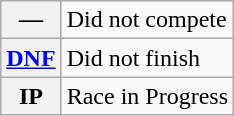<table class="wikitable">
<tr>
<th scope="row">—</th>
<td>Did not compete</td>
</tr>
<tr>
<th scope="row"><a href='#'>DNF</a></th>
<td>Did not finish</td>
</tr>
<tr>
<th scope="row">IP</th>
<td>Race in Progress</td>
</tr>
</table>
